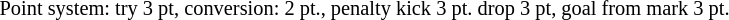<table width=100%>
<tr>
<td align=left width=60% style="font-size: 85%">Point system: try 3 pt, conversion: 2 pt., penalty kick 3 pt. drop 3 pt, goal from mark 3 pt.</td>
</tr>
</table>
